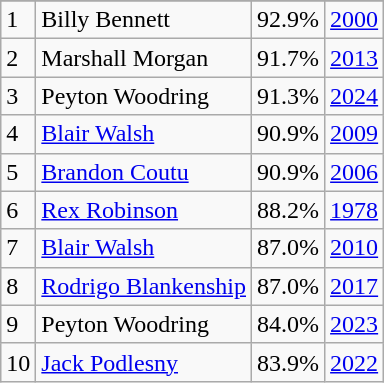<table class="wikitable">
<tr>
</tr>
<tr>
<td>1</td>
<td>Billy Bennett</td>
<td><abbr>92.9%</abbr></td>
<td><a href='#'>2000</a></td>
</tr>
<tr>
<td>2</td>
<td>Marshall Morgan</td>
<td><abbr>91.7%</abbr></td>
<td><a href='#'>2013</a></td>
</tr>
<tr>
<td>3</td>
<td>Peyton Woodring</td>
<td><abbr>91.3%</abbr></td>
<td><a href='#'>2024</a></td>
</tr>
<tr>
<td>4</td>
<td><a href='#'>Blair Walsh</a></td>
<td><abbr>90.9%</abbr></td>
<td><a href='#'>2009</a></td>
</tr>
<tr>
<td>5</td>
<td><a href='#'>Brandon Coutu</a></td>
<td><abbr>90.9%</abbr></td>
<td><a href='#'>2006</a></td>
</tr>
<tr>
<td>6</td>
<td><a href='#'>Rex Robinson</a></td>
<td><abbr>88.2%</abbr></td>
<td><a href='#'>1978</a></td>
</tr>
<tr>
<td>7</td>
<td><a href='#'>Blair Walsh</a></td>
<td><abbr>87.0%</abbr></td>
<td><a href='#'>2010</a></td>
</tr>
<tr>
<td>8</td>
<td><a href='#'>Rodrigo Blankenship</a></td>
<td><abbr>87.0%</abbr></td>
<td><a href='#'>2017</a></td>
</tr>
<tr>
<td>9</td>
<td>Peyton Woodring</td>
<td><abbr>84.0%</abbr></td>
<td><a href='#'>2023</a></td>
</tr>
<tr>
<td>10</td>
<td><a href='#'>Jack Podlesny</a></td>
<td><abbr>83.9%</abbr></td>
<td><a href='#'>2022</a></td>
</tr>
</table>
